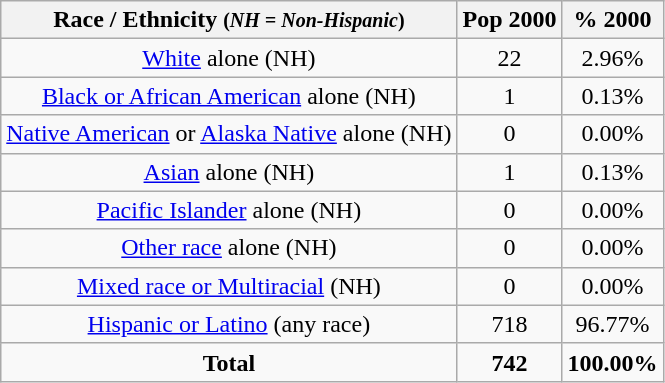<table class="wikitable" style="text-align:center;">
<tr>
<th>Race / Ethnicity <small>(<em>NH = Non-Hispanic</em>)</small></th>
<th>Pop 2000</th>
<th>% 2000</th>
</tr>
<tr>
<td><a href='#'>White</a> alone (NH)</td>
<td>22</td>
<td>2.96%</td>
</tr>
<tr>
<td><a href='#'>Black or African American</a> alone (NH)</td>
<td>1</td>
<td>0.13%</td>
</tr>
<tr>
<td><a href='#'>Native American</a> or <a href='#'>Alaska Native</a> alone (NH)</td>
<td>0</td>
<td>0.00%</td>
</tr>
<tr>
<td><a href='#'>Asian</a> alone (NH)</td>
<td>1</td>
<td>0.13%</td>
</tr>
<tr>
<td><a href='#'>Pacific Islander</a> alone (NH)</td>
<td>0</td>
<td>0.00%</td>
</tr>
<tr>
<td><a href='#'>Other race</a> alone (NH)</td>
<td>0</td>
<td>0.00%</td>
</tr>
<tr>
<td><a href='#'>Mixed race or Multiracial</a> (NH)</td>
<td>0</td>
<td>0.00%</td>
</tr>
<tr>
<td><a href='#'>Hispanic or Latino</a> (any race)</td>
<td>718</td>
<td>96.77%</td>
</tr>
<tr>
<td><strong>Total</strong></td>
<td><strong>742</strong></td>
<td><strong>100.00%</strong></td>
</tr>
</table>
